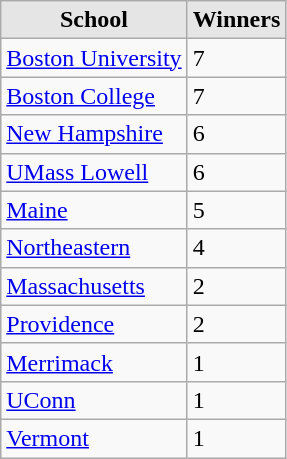<table class="wikitable">
<tr>
<th style="background:#e5e5e5;">School</th>
<th style="background:#e5e5e5;">Winners</th>
</tr>
<tr>
<td><a href='#'>Boston University</a></td>
<td>7</td>
</tr>
<tr>
<td><a href='#'>Boston College</a></td>
<td>7</td>
</tr>
<tr>
<td><a href='#'>New Hampshire</a></td>
<td>6</td>
</tr>
<tr>
<td><a href='#'>UMass Lowell</a></td>
<td>6</td>
</tr>
<tr>
<td><a href='#'>Maine</a></td>
<td>5</td>
</tr>
<tr>
<td><a href='#'>Northeastern</a></td>
<td>4</td>
</tr>
<tr>
<td><a href='#'>Massachusetts</a></td>
<td>2</td>
</tr>
<tr>
<td><a href='#'>Providence</a></td>
<td>2</td>
</tr>
<tr>
<td><a href='#'>Merrimack</a></td>
<td>1</td>
</tr>
<tr>
<td><a href='#'>UConn</a></td>
<td>1</td>
</tr>
<tr>
<td><a href='#'>Vermont</a></td>
<td>1</td>
</tr>
</table>
